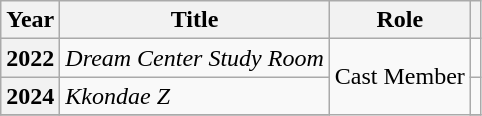<table class="wikitable  plainrowheaders">
<tr>
<th scope="col">Year</th>
<th scope="col">Title</th>
<th scope="col">Role</th>
<th scope="col" class="unsortable"></th>
</tr>
<tr>
<th scope= "row ">2022</th>
<td><em>Dream Center Study Room </em></td>
<td rowspan="3">Cast Member</td>
<td></td>
</tr>
<tr>
<th scope="row">2024</th>
<td><em>Kkondae Z</em></td>
<td></td>
</tr>
<tr>
</tr>
</table>
